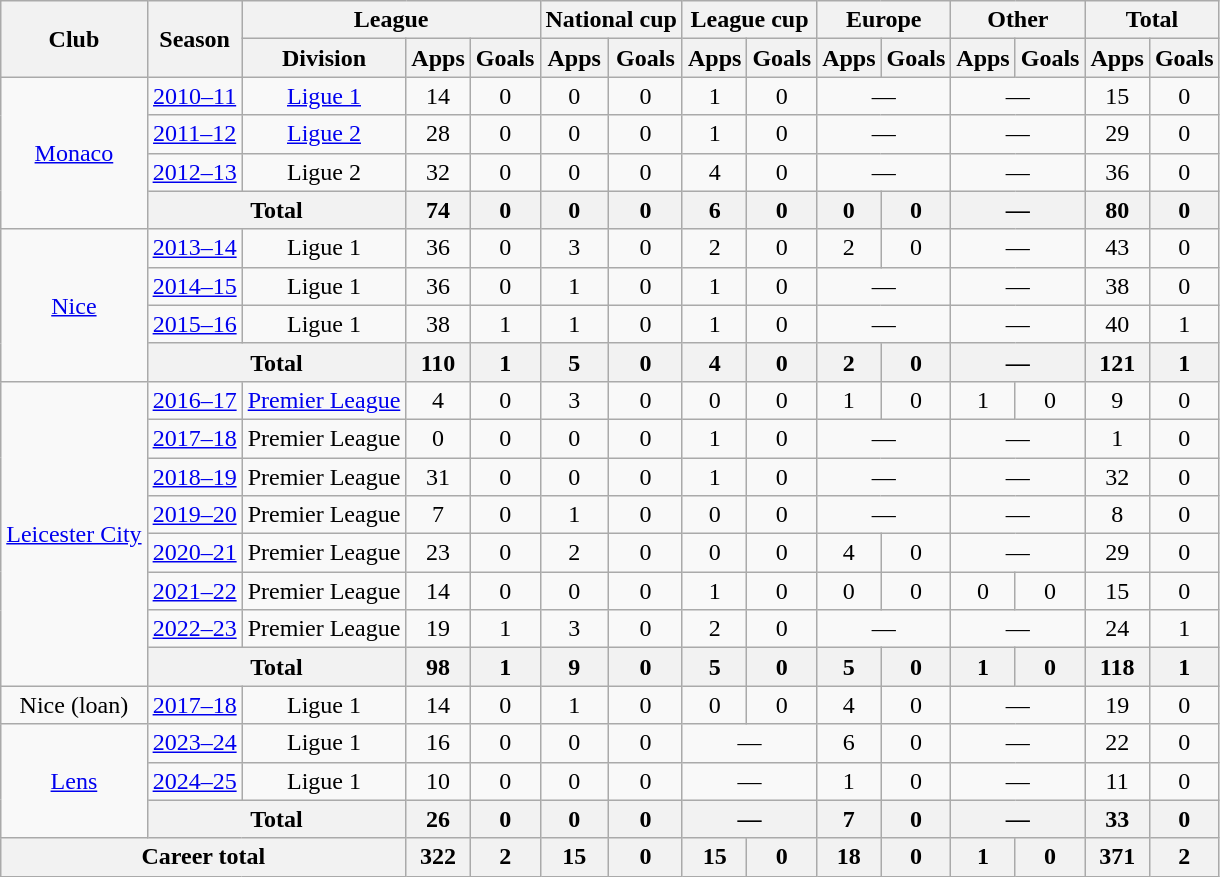<table class="wikitable" style="text-align:center">
<tr>
<th rowspan=2>Club</th>
<th rowspan=2>Season</th>
<th colspan=3>League</th>
<th colspan=2>National cup</th>
<th colspan=2>League cup</th>
<th colspan=2>Europe</th>
<th colspan=2>Other</th>
<th colspan=2>Total</th>
</tr>
<tr>
<th>Division</th>
<th>Apps</th>
<th>Goals</th>
<th>Apps</th>
<th>Goals</th>
<th>Apps</th>
<th>Goals</th>
<th>Apps</th>
<th>Goals</th>
<th>Apps</th>
<th>Goals</th>
<th>Apps</th>
<th>Goals</th>
</tr>
<tr>
<td rowspan=4><a href='#'>Monaco</a></td>
<td><a href='#'>2010–11</a></td>
<td><a href='#'>Ligue 1</a></td>
<td>14</td>
<td>0</td>
<td>0</td>
<td>0</td>
<td>1</td>
<td>0</td>
<td colspan=2>—</td>
<td colspan=2>—</td>
<td>15</td>
<td>0</td>
</tr>
<tr>
<td><a href='#'>2011–12</a></td>
<td><a href='#'>Ligue 2</a></td>
<td>28</td>
<td>0</td>
<td>0</td>
<td>0</td>
<td>1</td>
<td>0</td>
<td colspan=2>—</td>
<td colspan=2>—</td>
<td>29</td>
<td>0</td>
</tr>
<tr>
<td><a href='#'>2012–13</a></td>
<td>Ligue 2</td>
<td>32</td>
<td>0</td>
<td>0</td>
<td>0</td>
<td>4</td>
<td>0</td>
<td colspan=2>—</td>
<td colspan=2>—</td>
<td>36</td>
<td>0</td>
</tr>
<tr>
<th colspan=2>Total</th>
<th>74</th>
<th>0</th>
<th>0</th>
<th>0</th>
<th>6</th>
<th>0</th>
<th>0</th>
<th>0</th>
<th colspan=2>—</th>
<th>80</th>
<th>0</th>
</tr>
<tr>
<td rowspan=4><a href='#'>Nice</a></td>
<td><a href='#'>2013–14</a></td>
<td>Ligue 1</td>
<td>36</td>
<td>0</td>
<td>3</td>
<td>0</td>
<td>2</td>
<td>0</td>
<td>2</td>
<td>0</td>
<td colspan=2>—</td>
<td>43</td>
<td>0</td>
</tr>
<tr>
<td><a href='#'>2014–15</a></td>
<td>Ligue 1</td>
<td>36</td>
<td>0</td>
<td>1</td>
<td>0</td>
<td>1</td>
<td>0</td>
<td colspan=2>—</td>
<td colspan=2>—</td>
<td>38</td>
<td>0</td>
</tr>
<tr>
<td><a href='#'>2015–16</a></td>
<td>Ligue 1</td>
<td>38</td>
<td>1</td>
<td>1</td>
<td>0</td>
<td>1</td>
<td>0</td>
<td colspan=2>—</td>
<td colspan=2>—</td>
<td>40</td>
<td>1</td>
</tr>
<tr>
<th colspan=2>Total</th>
<th>110</th>
<th>1</th>
<th>5</th>
<th>0</th>
<th>4</th>
<th>0</th>
<th>2</th>
<th>0</th>
<th colspan=2>—</th>
<th>121</th>
<th>1</th>
</tr>
<tr>
<td rowspan=8><a href='#'>Leicester City</a></td>
<td><a href='#'>2016–17</a></td>
<td><a href='#'>Premier League</a></td>
<td>4</td>
<td>0</td>
<td>3</td>
<td>0</td>
<td>0</td>
<td>0</td>
<td>1</td>
<td>0</td>
<td>1</td>
<td>0</td>
<td>9</td>
<td>0</td>
</tr>
<tr>
<td><a href='#'>2017–18</a></td>
<td>Premier League</td>
<td>0</td>
<td>0</td>
<td>0</td>
<td>0</td>
<td>1</td>
<td>0</td>
<td colspan=2>—</td>
<td colspan=2>—</td>
<td>1</td>
<td>0</td>
</tr>
<tr>
<td><a href='#'>2018–19</a></td>
<td>Premier League</td>
<td>31</td>
<td>0</td>
<td>0</td>
<td>0</td>
<td>1</td>
<td>0</td>
<td colspan=2>—</td>
<td colspan=2>—</td>
<td>32</td>
<td>0</td>
</tr>
<tr>
<td><a href='#'>2019–20</a></td>
<td>Premier League</td>
<td>7</td>
<td>0</td>
<td>1</td>
<td>0</td>
<td>0</td>
<td>0</td>
<td colspan=2>—</td>
<td colspan=2>—</td>
<td>8</td>
<td>0</td>
</tr>
<tr>
<td><a href='#'>2020–21</a></td>
<td>Premier League</td>
<td>23</td>
<td>0</td>
<td>2</td>
<td>0</td>
<td>0</td>
<td>0</td>
<td>4</td>
<td>0</td>
<td colspan=2>—</td>
<td>29</td>
<td>0</td>
</tr>
<tr>
<td><a href='#'>2021–22</a></td>
<td>Premier League</td>
<td>14</td>
<td>0</td>
<td>0</td>
<td>0</td>
<td>1</td>
<td>0</td>
<td>0</td>
<td>0</td>
<td>0</td>
<td>0</td>
<td>15</td>
<td>0</td>
</tr>
<tr>
<td><a href='#'>2022–23</a></td>
<td>Premier League</td>
<td>19</td>
<td>1</td>
<td>3</td>
<td>0</td>
<td>2</td>
<td>0</td>
<td colspan=2>—</td>
<td colspan=2>—</td>
<td>24</td>
<td>1</td>
</tr>
<tr>
<th colspan=2>Total</th>
<th>98</th>
<th>1</th>
<th>9</th>
<th>0</th>
<th>5</th>
<th>0</th>
<th>5</th>
<th>0</th>
<th>1</th>
<th>0</th>
<th>118</th>
<th>1</th>
</tr>
<tr>
<td>Nice (loan)</td>
<td><a href='#'>2017–18</a></td>
<td>Ligue 1</td>
<td>14</td>
<td>0</td>
<td>1</td>
<td>0</td>
<td>0</td>
<td>0</td>
<td>4</td>
<td>0</td>
<td colspan=2>—</td>
<td>19</td>
<td>0</td>
</tr>
<tr>
<td rowspan="3"><a href='#'>Lens</a></td>
<td><a href='#'>2023–24</a></td>
<td>Ligue 1</td>
<td>16</td>
<td>0</td>
<td>0</td>
<td>0</td>
<td colspan=2>—</td>
<td>6</td>
<td>0</td>
<td colspan=2>—</td>
<td>22</td>
<td>0</td>
</tr>
<tr>
<td><a href='#'>2024–25</a></td>
<td>Ligue 1</td>
<td>10</td>
<td>0</td>
<td>0</td>
<td>0</td>
<td colspan=2>—</td>
<td>1</td>
<td>0</td>
<td colspan=2>—</td>
<td>11</td>
<td>0</td>
</tr>
<tr>
<th colspan=2>Total</th>
<th>26</th>
<th>0</th>
<th>0</th>
<th>0</th>
<th colspan=2>—</th>
<th>7</th>
<th>0</th>
<th colspan=2>—</th>
<th>33</th>
<th>0</th>
</tr>
<tr>
<th colspan=3>Career total</th>
<th>322</th>
<th>2</th>
<th>15</th>
<th>0</th>
<th>15</th>
<th>0</th>
<th>18</th>
<th>0</th>
<th>1</th>
<th>0</th>
<th>371</th>
<th>2</th>
</tr>
</table>
